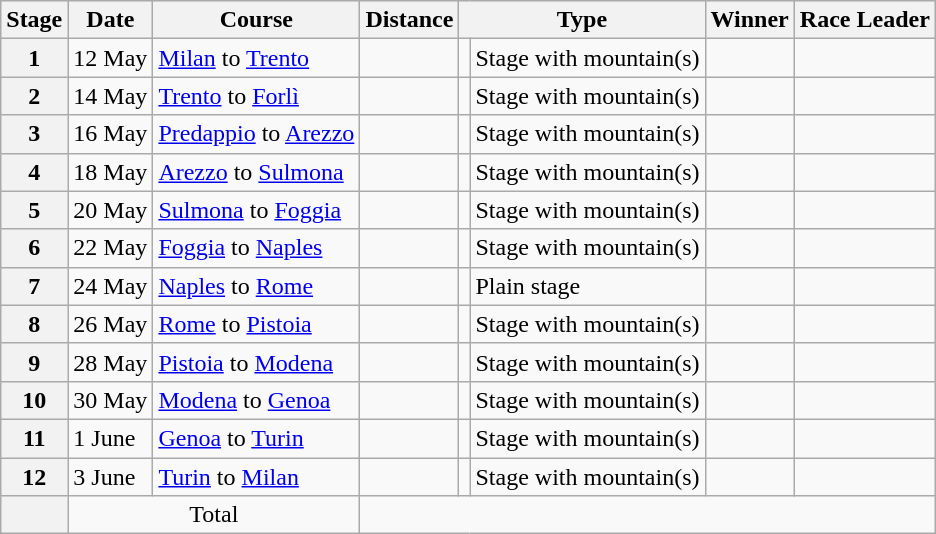<table class="wikitable">
<tr style="background:#efefef;">
<th>Stage</th>
<th>Date</th>
<th>Course</th>
<th>Distance</th>
<th colspan="2">Type</th>
<th>Winner</th>
<th>Race Leader</th>
</tr>
<tr>
<th style="text-align:center">1</th>
<td>12 May</td>
<td><a href='#'>Milan</a> to <a href='#'>Trento</a></td>
<td></td>
<td style="text-align:center;"></td>
<td>Stage with mountain(s)</td>
<td></td>
<td></td>
</tr>
<tr>
<th style="text-align:center">2</th>
<td>14 May</td>
<td><a href='#'>Trento</a> to <a href='#'>Forlì</a></td>
<td></td>
<td style="text-align:center;"></td>
<td>Stage with mountain(s)</td>
<td></td>
<td></td>
</tr>
<tr>
<th style="text-align:center">3</th>
<td>16 May</td>
<td><a href='#'>Predappio</a> to <a href='#'>Arezzo</a></td>
<td></td>
<td style="text-align:center;"></td>
<td>Stage with mountain(s)</td>
<td></td>
<td></td>
</tr>
<tr>
<th style="text-align:center">4</th>
<td>18 May</td>
<td><a href='#'>Arezzo</a> to <a href='#'>Sulmona</a></td>
<td></td>
<td style="text-align:center;"></td>
<td>Stage with mountain(s)</td>
<td></td>
<td></td>
</tr>
<tr>
<th style="text-align:center">5</th>
<td>20 May</td>
<td><a href='#'>Sulmona</a> to <a href='#'>Foggia</a></td>
<td></td>
<td style="text-align:center;"></td>
<td>Stage with mountain(s)</td>
<td></td>
<td></td>
</tr>
<tr>
<th style="text-align:center">6</th>
<td>22 May</td>
<td><a href='#'>Foggia</a> to <a href='#'>Naples</a></td>
<td></td>
<td style="text-align:center;"></td>
<td>Stage with mountain(s)</td>
<td></td>
<td></td>
</tr>
<tr>
<th style="text-align:center">7</th>
<td>24 May</td>
<td><a href='#'>Naples</a> to <a href='#'>Rome</a></td>
<td></td>
<td style="text-align:center;"></td>
<td>Plain stage</td>
<td></td>
<td></td>
</tr>
<tr>
<th style="text-align:center">8</th>
<td>26 May</td>
<td><a href='#'>Rome</a> to <a href='#'>Pistoia</a></td>
<td></td>
<td style="text-align:center;"></td>
<td>Stage with mountain(s)</td>
<td></td>
<td></td>
</tr>
<tr>
<th style="text-align:center">9</th>
<td>28 May</td>
<td><a href='#'>Pistoia</a> to <a href='#'>Modena</a></td>
<td></td>
<td style="text-align:center;"></td>
<td>Stage with mountain(s)</td>
<td></td>
<td></td>
</tr>
<tr>
<th style="text-align:center">10</th>
<td>30 May</td>
<td><a href='#'>Modena</a> to <a href='#'>Genoa</a></td>
<td></td>
<td style="text-align:center;"></td>
<td>Stage with mountain(s)</td>
<td></td>
<td></td>
</tr>
<tr>
<th style="text-align:center">11</th>
<td>1 June</td>
<td><a href='#'>Genoa</a> to <a href='#'>Turin</a></td>
<td></td>
<td style="text-align:center;"></td>
<td>Stage with mountain(s)</td>
<td></td>
<td></td>
</tr>
<tr>
<th style="text-align:center">12</th>
<td>3 June</td>
<td><a href='#'>Turin</a> to <a href='#'>Milan</a></td>
<td></td>
<td style="text-align:center;"></td>
<td>Stage with mountain(s)</td>
<td></td>
<td></td>
</tr>
<tr>
<th></th>
<td colspan="2" style="text-align:center;">Total</td>
<td colspan="5" style="text-align:center;"></td>
</tr>
</table>
